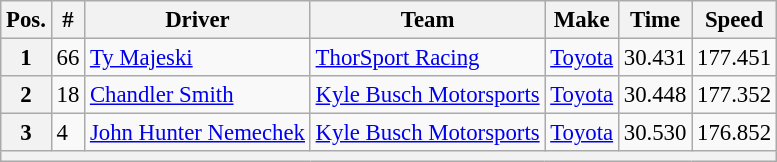<table class="wikitable" style="font-size:95%">
<tr>
<th>Pos.</th>
<th>#</th>
<th>Driver</th>
<th>Team</th>
<th>Make</th>
<th>Time</th>
<th>Speed</th>
</tr>
<tr>
<th>1</th>
<td>66</td>
<td><a href='#'>Ty Majeski</a></td>
<td><a href='#'>ThorSport Racing</a></td>
<td><a href='#'>Toyota</a></td>
<td>30.431</td>
<td>177.451</td>
</tr>
<tr>
<th>2</th>
<td>18</td>
<td><a href='#'>Chandler Smith</a></td>
<td><a href='#'>Kyle Busch Motorsports</a></td>
<td><a href='#'>Toyota</a></td>
<td>30.448</td>
<td>177.352</td>
</tr>
<tr>
<th>3</th>
<td>4</td>
<td><a href='#'>John Hunter Nemechek</a></td>
<td><a href='#'>Kyle Busch Motorsports</a></td>
<td><a href='#'>Toyota</a></td>
<td>30.530</td>
<td>176.852</td>
</tr>
<tr>
<th colspan="7"></th>
</tr>
</table>
